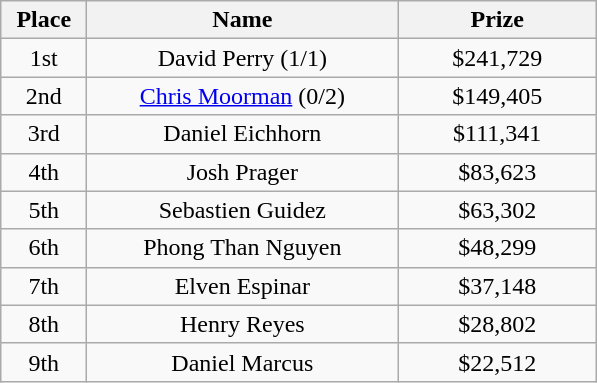<table class="wikitable">
<tr>
<th width="50">Place</th>
<th width="200">Name</th>
<th width="125">Prize</th>
</tr>
<tr>
<td align = "center">1st</td>
<td align = "center"> David Perry (1/1)</td>
<td align = "center">$241,729</td>
</tr>
<tr>
<td align = "center">2nd</td>
<td align = "center"> <a href='#'>Chris Moorman</a> (0/2)</td>
<td align = "center">$149,405</td>
</tr>
<tr>
<td align = "center">3rd</td>
<td align = "center"> Daniel Eichhorn</td>
<td align = "center">$111,341</td>
</tr>
<tr>
<td align = "center">4th</td>
<td align = "center"> Josh Prager</td>
<td align = "center">$83,623</td>
</tr>
<tr>
<td align = "center">5th</td>
<td align = "center"> Sebastien Guidez</td>
<td align = "center">$63,302</td>
</tr>
<tr>
<td align = "center">6th</td>
<td align = "center"> Phong Than Nguyen</td>
<td align = "center">$48,299</td>
</tr>
<tr>
<td align = "center">7th</td>
<td align = "center"> Elven Espinar</td>
<td align = "center">$37,148</td>
</tr>
<tr>
<td align = "center">8th</td>
<td align = "center"> Henry Reyes</td>
<td align = "center">$28,802</td>
</tr>
<tr>
<td align = "center">9th</td>
<td align = "center"> Daniel Marcus</td>
<td align = "center">$22,512</td>
</tr>
</table>
